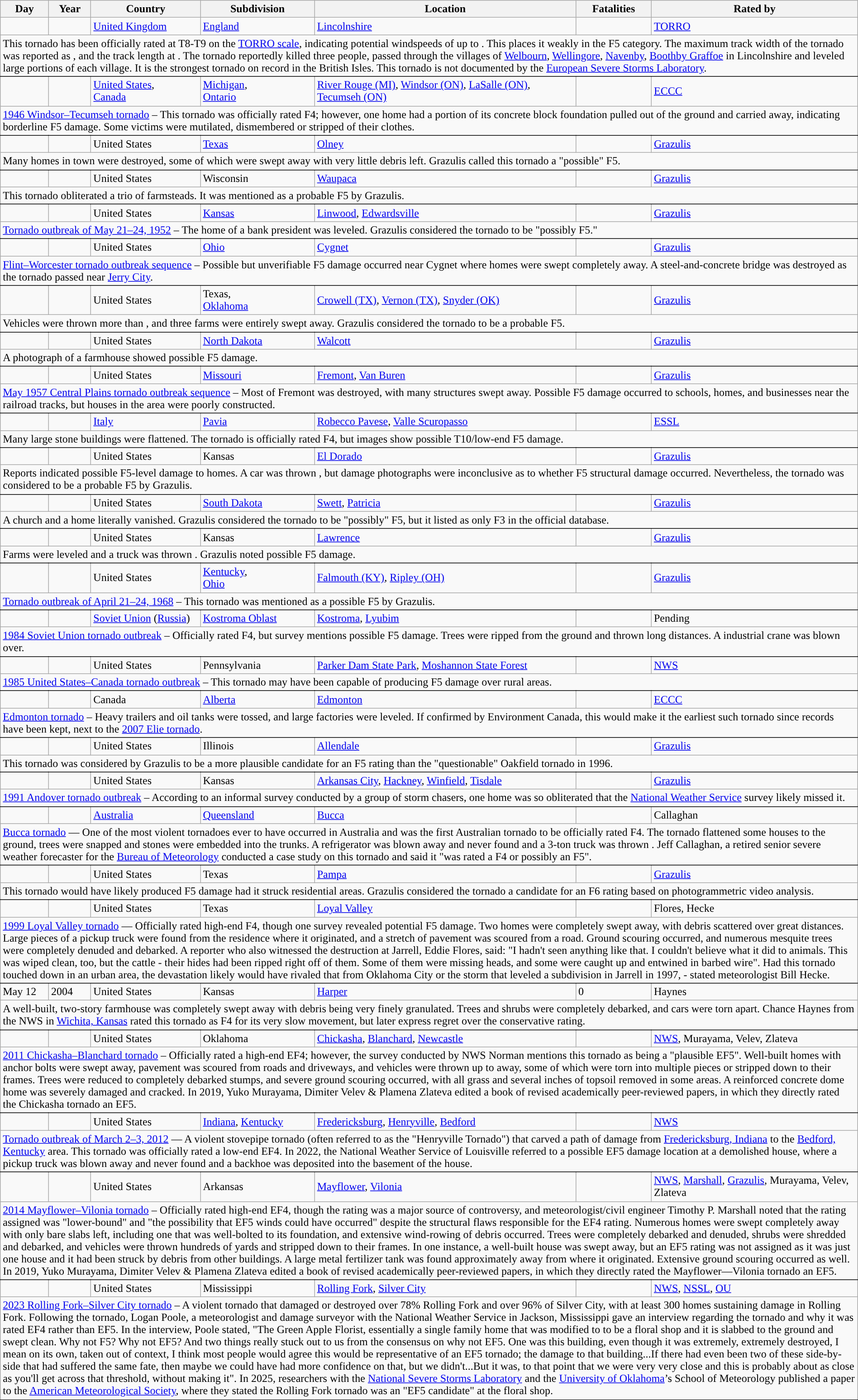<table class="wikitable sortable" style="width:100%;">
<tr>
<th scope="col" align="center" class="unsortable">Day</th>
<th scope="col" align="center" class="unsortable">Year</th>
<th scope="col" align="center">Country</th>
<th scope="col" align="center">Subdivision</th>
<th scope="col" align="center">Location</th>
<th scope="col" align="center">Fatalities</th>
<th scope="col" align="center">Rated by</th>
</tr>
<tr id="1660">
<td></td>
<td></td>
<td><a href='#'>United Kingdom</a></td>
<td><a href='#'>England</a></td>
<td><a href='#'>Lincolnshire</a></td>
<td></td>
<td><a href='#'>TORRO</a></td>
</tr>
<tr class="expand-child">
<td colspan="7" style=" border-bottom: 1px solid black;">This tornado has been officially rated at T8-T9 on the <a href='#'>TORRO scale</a>, indicating potential windspeeds of up to . This places it weakly in the F5 category. The maximum track width of the tornado was reported as , and the track length at . The tornado reportedly killed three people, passed through the villages of <a href='#'>Welbourn</a>, <a href='#'>Wellingore</a>, <a href='#'>Navenby</a>, <a href='#'>Boothby Graffoe</a> in Lincolnshire and leveled large portions of each village. It is the strongest tornado on record in the British Isles. This tornado is not documented by the <a href='#'>European Severe Storms Laboratory</a>.</td>
</tr>
<tr id="1940">
<td></td>
<td></td>
<td><a href='#'>United States</a>,<br><a href='#'>Canada</a></td>
<td><a href='#'>Michigan</a>,<br><a href='#'>Ontario</a></td>
<td><a href='#'>River Rouge (MI)</a>, <a href='#'>Windsor (ON)</a>, <a href='#'>LaSalle (ON)</a>, <a href='#'>Tecumseh (ON)</a></td>
<td></td>
<td><a href='#'>ECCC</a></td>
</tr>
<tr class="expand-child">
<td colspan="7" style=" border-bottom: 1px solid black;"><a href='#'>1946 Windsor–Tecumseh tornado</a> – This tornado was officially rated F4; however, one home had a portion of its concrete block foundation pulled out of the ground and carried away, indicating borderline F5 damage. Some victims were mutilated, dismembered or stripped of their clothes.</td>
</tr>
<tr id="1950">
<td></td>
<td></td>
<td>United States</td>
<td><a href='#'>Texas</a></td>
<td><a href='#'>Olney</a></td>
<td></td>
<td><a href='#'>Grazulis</a></td>
</tr>
<tr class="expand-child">
<td colspan="7" style=" border-bottom: 1px solid black;">Many homes in town were destroyed, some of which were swept away with very little debris left. Grazulis called this tornado a "possible" F5.</td>
</tr>
<tr>
<td></td>
<td></td>
<td>United States</td>
<td>Wisconsin</td>
<td><a href='#'>Waupaca</a></td>
<td></td>
<td><a href='#'>Grazulis</a></td>
</tr>
<tr class="expand-child">
<td colspan="7" style=" border-bottom: 1px solid black;">This tornado obliterated a trio of farmsteads. It was mentioned as a probable F5 by Grazulis.</td>
</tr>
<tr>
<td></td>
<td></td>
<td>United States</td>
<td><a href='#'>Kansas</a></td>
<td><a href='#'>Linwood</a>, <a href='#'>Edwardsville</a></td>
<td></td>
<td><a href='#'>Grazulis</a></td>
</tr>
<tr class="expand-child">
<td colspan="7" style=" border-bottom: 1px solid black;"><a href='#'>Tornado outbreak of May 21–24, 1952</a> – The home of a bank president was leveled. Grazulis considered the tornado to be "possibly F5."</td>
</tr>
<tr>
<td></td>
<td></td>
<td>United States</td>
<td><a href='#'>Ohio</a></td>
<td><a href='#'>Cygnet</a></td>
<td></td>
<td><a href='#'>Grazulis</a></td>
</tr>
<tr class="expand-child">
<td colspan="7" style=" border-bottom: 1px solid black;"><a href='#'>Flint–Worcester tornado outbreak sequence</a> – Possible but unverifiable F5 damage occurred near Cygnet where homes were swept completely away. A steel-and-concrete bridge was destroyed as the tornado passed near <a href='#'>Jerry City</a>.</td>
</tr>
<tr>
<td></td>
<td></td>
<td>United States</td>
<td>Texas,<br><a href='#'>Oklahoma</a></td>
<td><a href='#'>Crowell (TX)</a>, <a href='#'>Vernon (TX)</a>, <a href='#'>Snyder (OK)</a></td>
<td></td>
<td><a href='#'>Grazulis</a></td>
</tr>
<tr class="expand-child">
<td colspan="7" style=" border-bottom: 1px solid black;">Vehicles were thrown more than , and three farms were entirely swept away. Grazulis considered the tornado to be a probable F5.</td>
</tr>
<tr>
<td></td>
<td></td>
<td>United States</td>
<td><a href='#'>North Dakota</a></td>
<td><a href='#'>Walcott</a></td>
<td></td>
<td><a href='#'>Grazulis</a></td>
</tr>
<tr class="expand-child">
<td colspan="7" style=" border-bottom: 1px solid black;">A photograph of a farmhouse showed possible F5 damage.</td>
</tr>
<tr>
<td></td>
<td></td>
<td>United States</td>
<td><a href='#'>Missouri</a></td>
<td><a href='#'>Fremont</a>, <a href='#'>Van Buren</a></td>
<td></td>
<td><a href='#'>Grazulis</a></td>
</tr>
<tr class="expand-child">
<td colspan="7" style=" border-bottom: 1px solid black;"><a href='#'>May 1957 Central Plains tornado outbreak sequence</a> – Most of Fremont was destroyed, with many structures swept away. Possible F5 damage occurred to schools, homes, and businesses near the railroad tracks, but houses in the area were poorly constructed.</td>
</tr>
<tr>
<td></td>
<td></td>
<td><a href='#'>Italy</a></td>
<td><a href='#'>Pavia</a></td>
<td><a href='#'>Robecco Pavese</a>, <a href='#'>Valle Scuropasso</a></td>
<td></td>
<td><a href='#'>ESSL</a></td>
</tr>
<tr class="expand-child">
<td colspan="7" style=" border-bottom: 1px solid black;">Many large stone buildings were flattened. The tornado is officially rated F4, but images show possible T10/low-end F5 damage.</td>
</tr>
<tr>
<td></td>
<td></td>
<td>United States</td>
<td>Kansas</td>
<td><a href='#'>El Dorado</a></td>
<td></td>
<td><a href='#'>Grazulis</a></td>
</tr>
<tr class="expand-child">
<td colspan="7" style=" border-bottom: 1px solid black;">Reports indicated possible F5-level damage to homes. A car was thrown , but damage photographs were inconclusive as to whether F5 structural damage occurred. Nevertheless, the tornado was considered to be a probable F5 by Grazulis.</td>
</tr>
<tr id="1960">
<td></td>
<td></td>
<td>United States</td>
<td><a href='#'>South Dakota</a></td>
<td><a href='#'>Swett</a>, <a href='#'>Patricia</a></td>
<td></td>
<td><a href='#'>Grazulis</a></td>
</tr>
<tr class="expand-child">
<td colspan="7" style=" border-bottom: 1px solid black;">A church and a home literally vanished. Grazulis considered the tornado to be "possibly" F5, but it listed as only F3 in the official database.</td>
</tr>
<tr>
<td></td>
<td></td>
<td>United States</td>
<td>Kansas</td>
<td><a href='#'>Lawrence</a></td>
<td></td>
<td><a href='#'>Grazulis</a></td>
</tr>
<tr class="expand-child">
<td colspan="7" style=" border-bottom: 1px solid black;">Farms were leveled and a truck was thrown . Grazulis noted possible F5 damage.</td>
</tr>
<tr>
<td></td>
<td></td>
<td>United States</td>
<td><a href='#'>Kentucky</a>,<br><a href='#'>Ohio</a></td>
<td><a href='#'>Falmouth (KY)</a>, <a href='#'>Ripley (OH)</a></td>
<td></td>
<td><a href='#'>Grazulis</a></td>
</tr>
<tr class="expand-child">
<td colspan="7" style=" border-bottom: 1px solid black;"><a href='#'>Tornado outbreak of April 21–24, 1968</a> – This tornado was mentioned as a possible F5 by Grazulis.</td>
</tr>
<tr id="1980">
<td></td>
<td></td>
<td><a href='#'>Soviet Union</a> (<a href='#'>Russia</a>)</td>
<td><a href='#'>Kostroma Oblast</a></td>
<td><a href='#'>Kostroma</a>, <a href='#'>Lyubim</a></td>
<td></td>
<td>Pending</td>
</tr>
<tr class="expand-child">
<td colspan="7" style=" border-bottom: 1px solid black;"><a href='#'>1984 Soviet Union tornado outbreak</a> – Officially rated F4, but survey mentions possible F5 damage. Trees were ripped from the ground and thrown long distances. A  industrial crane was blown over.</td>
</tr>
<tr>
<td></td>
<td></td>
<td>United States</td>
<td>Pennsylvania</td>
<td><a href='#'>Parker Dam State Park</a>, <a href='#'>Moshannon State Forest</a></td>
<td></td>
<td><a href='#'>NWS</a></td>
</tr>
<tr class="expand-child">
<td colspan="7" style=" border-bottom: 1px solid black;"><a href='#'>1985 United States–Canada tornado outbreak</a> – This tornado may have been capable of producing F5 damage over rural areas.</td>
</tr>
<tr>
<td></td>
<td></td>
<td>Canada</td>
<td><a href='#'>Alberta</a></td>
<td><a href='#'>Edmonton</a></td>
<td></td>
<td><a href='#'>ECCC</a></td>
</tr>
<tr class="expand-child">
<td colspan="7" style=" border-bottom: 1px solid black;"><a href='#'>Edmonton tornado</a> – Heavy trailers and oil tanks were tossed, and large factories were leveled. If confirmed by Environment Canada, this would make it the earliest such tornado since records have been kept, next to the <a href='#'>2007 Elie tornado</a>.</td>
</tr>
<tr>
<td></td>
<td></td>
<td>United States</td>
<td>Illinois</td>
<td><a href='#'>Allendale</a></td>
<td></td>
<td><a href='#'>Grazulis</a></td>
</tr>
<tr class="expand-child">
<td colspan="7" style=" border-bottom: 1px solid black;">This tornado was considered by Grazulis to be a more plausible candidate for an F5 rating than the "questionable" Oakfield tornado in 1996.</td>
</tr>
<tr id="1990">
<td></td>
<td></td>
<td>United States</td>
<td>Kansas</td>
<td><a href='#'>Arkansas City</a>, <a href='#'>Hackney</a>, <a href='#'>Winfield</a>, <a href='#'>Tisdale</a></td>
<td></td>
<td><a href='#'>Grazulis</a></td>
</tr>
<tr class="expand-child">
<td colspan="7" style=" border-bottom: 1px solid black;"><a href='#'>1991 Andover tornado outbreak</a> – According to an informal survey conducted by a group of storm chasers, one home was so obliterated that the <a href='#'>National Weather Service</a> survey likely missed it.</td>
</tr>
<tr>
<td></td>
<td></td>
<td><a href='#'>Australia</a></td>
<td><a href='#'>Queensland</a></td>
<td><a href='#'>Bucca</a></td>
<td></td>
<td>Callaghan</td>
</tr>
<tr class="expand-child">
<td colspan="7" style=" border-bottom: 1px solid black;"><a href='#'>Bucca tornado</a> — One of the most violent tornadoes ever to have occurred in Australia and was the first Australian tornado to be officially rated F4. The tornado flattened some houses to the ground, trees were snapped and stones were embedded into the trunks. A refrigerator was blown away and never found and a 3-ton truck was thrown . Jeff Callaghan, a retired senior severe weather forecaster for the <a href='#'>Bureau of Meteorology</a> conducted a case study on this tornado and said it "was rated a F4 or possibly an F5".</td>
</tr>
<tr>
<td></td>
<td></td>
<td>United States</td>
<td>Texas</td>
<td><a href='#'>Pampa</a></td>
<td></td>
<td><a href='#'>Grazulis</a></td>
</tr>
<tr class="expand-child">
<td colspan="7" style=" border-bottom: 1px solid black;">This tornado would have likely produced F5 damage had it struck residential areas. Grazulis considered the tornado a candidate for an F6 rating based on photogrammetric video analysis.</td>
</tr>
<tr>
<td></td>
<td></td>
<td>United States</td>
<td>Texas</td>
<td><a href='#'>Loyal Valley</a></td>
<td></td>
<td>Flores, Hecke</td>
</tr>
<tr class="expand-child">
<td colspan="7" style=" border-bottom: 1px solid black;"><a href='#'>1999 Loyal Valley tornado</a> — Officially rated high-end F4, though one survey revealed potential F5 damage. Two homes were completely swept away, with debris scattered over great distances. Large pieces of a pickup truck were found  from the residence where it originated, and a  stretch of pavement was scoured from a road. Ground scouring occurred, and numerous mesquite trees were completely denuded and debarked. A reporter who also witnessed the destruction at Jarrell, Eddie Flores, said: "I hadn't seen anything like that. I couldn't believe what it did to animals. This was wiped clean, too, but the cattle - their hides had been ripped right off of them. Some of them were missing heads, and some were caught up and entwined in barbed wire". Had this tornado touched down in an urban area, the devastation likely would have rivaled that from Oklahoma City or the storm that leveled a subdivision in Jarrell in 1997, - stated meteorologist Bill Hecke.</td>
</tr>
<tr id="2000">
<td>May 12</td>
<td>2004</td>
<td>United States</td>
<td>Kansas</td>
<td><a href='#'>Harper</a></td>
<td>0</td>
<td>Haynes</td>
</tr>
<tr class="expand-child">
<td colspan="7" style=" border-bottom: 1px solid black;">A well-built, two-story farmhouse was completely swept away with debris being very finely granulated. Trees and shrubs were completely debarked, and cars were torn apart. Chance Haynes from the NWS in <a href='#'>Wichita, Kansas</a> rated this tornado as F4 for its very slow movement, but later express regret over the conservative rating.</td>
</tr>
<tr id="2010">
<td></td>
<td></td>
<td>United States</td>
<td>Oklahoma</td>
<td><a href='#'>Chickasha</a>, <a href='#'>Blanchard</a>, <a href='#'>Newcastle</a></td>
<td></td>
<td><a href='#'>NWS</a>, Murayama, Velev, Zlateva</td>
</tr>
<tr class="expand-child">
<td colspan="7" style=" border-bottom: 1px solid black;"><a href='#'>2011 Chickasha–Blanchard tornado</a> – Officially rated a high-end EF4; however, the survey conducted by NWS Norman mentions this tornado as being a "plausible EF5". Well-built homes with anchor bolts were swept away, pavement was scoured from roads and driveways, and vehicles were thrown up to  away, some of which were torn into multiple pieces or stripped down to their frames. Trees were reduced to completely debarked stumps, and severe ground scouring occurred, with all grass and several inches of topsoil removed in some areas. A reinforced concrete dome home was severely damaged and cracked. In 2019, Yuko Murayama, Dimiter Velev & Plamena Zlateva edited a book of revised academically peer-reviewed papers, in which they directly rated the Chickasha tornado an EF5.</td>
</tr>
<tr>
<td></td>
<td></td>
<td>United States</td>
<td><a href='#'>Indiana</a>, <a href='#'>Kentucky</a></td>
<td><a href='#'>Fredericksburg</a>, <a href='#'>Henryville</a>, <a href='#'>Bedford</a></td>
<td></td>
<td><a href='#'>NWS</a></td>
</tr>
<tr class="expand-child">
<td colspan="7" style=" border-bottom: 1px solid black;"><a href='#'>Tornado outbreak of March 2–3, 2012</a> — A violent stovepipe tornado (often referred to as the "Henryville Tornado") that carved a  path of damage from <a href='#'>Fredericksburg, Indiana</a> to the <a href='#'>Bedford, Kentucky</a> area. This tornado was officially rated a low-end EF4. In 2022, the National Weather Service of Louisville referred to a possible EF5 damage location at a demolished house, where a pickup truck was blown away and never found and a backhoe was deposited into the basement of the house.</td>
</tr>
<tr>
<td></td>
<td></td>
<td>United States</td>
<td>Arkansas</td>
<td><a href='#'>Mayflower</a>, <a href='#'>Vilonia</a></td>
<td></td>
<td><a href='#'>NWS</a>, <a href='#'>Marshall</a>, <a href='#'>Grazulis</a>, Murayama, Velev, Zlateva</td>
</tr>
<tr class="expand-child">
<td colspan="7" style=" border-bottom: 1px solid black;"><a href='#'>2014 Mayflower–Vilonia tornado</a> – Officially rated high-end EF4, though the rating was a major source of controversy, and meteorologist/civil engineer Timothy P. Marshall noted that the rating assigned was "lower-bound" and "the possibility that EF5 winds could have occurred" despite the structural flaws responsible for the EF4 rating. Numerous homes were swept completely away with only bare slabs left, including one that was well-bolted to its foundation, and extensive wind-rowing of debris occurred. Trees were completely debarked and denuded, shrubs were shredded and debarked, and vehicles were thrown hundreds of yards and stripped down to their frames. In one instance, a well-built house was swept away, but an EF5 rating was not assigned as it was just one house and it had been struck by debris from other buildings. A large  metal fertilizer tank was found approximately  away from where it originated. Extensive ground scouring occurred as well. In 2019, Yuko Murayama, Dimiter Velev & Plamena Zlateva edited a book of revised academically peer-reviewed papers, in which they directly rated the Mayflower—Vilonia tornado an EF5.</td>
</tr>
<tr>
<td></td>
<td></td>
<td>United States</td>
<td>Mississippi</td>
<td><a href='#'>Rolling Fork</a>, <a href='#'>Silver City</a></td>
<td></td>
<td><a href='#'>NWS</a>, <a href='#'>NSSL</a>, <a href='#'>OU</a></td>
</tr>
<tr class="expand-child">
<td colspan="7" style=" border-bottom: 1px solid black;"><a href='#'>2023 Rolling Fork–Silver City tornado</a> – A violent tornado that damaged or destroyed over 78% Rolling Fork and over 96% of Silver City, with at least 300 homes sustaining damage in Rolling Fork. Following the tornado, Logan Poole, a meteorologist and damage surveyor with the National Weather Service in Jackson, Mississippi gave an interview regarding the tornado and why it was rated EF4 rather than EF5. In the interview, Poole stated, "The Green Apple Florist, essentially a single family home that was modified to  to be a floral shop and it is slabbed to the ground and swept clean. Why not F5? Why not EF5? And two things really stuck out to us from the consensus on why not EF5. One was this building, even though it was extremely, extremely destroyed, I mean on its own, taken out of context, I think most people would agree this would be representative of an EF5 tornado; the damage to that building...If there had even been two of these side-by-side that had suffered the same fate, then maybe we could have had more confidence on that, but we didn't...But it was, to that point that we were very very close and this is probably about as close as you'll get across that threshold, without making it". In 2025, researchers with the <a href='#'>National Severe Storms Laboratory</a> and the <a href='#'>University of Oklahoma</a>’s School of Meteorology published a paper to the <a href='#'>American Meteorological Society</a>, where they stated the Rolling Fork tornado was an "EF5 candidate" at the floral shop.</td>
</tr>
</table>
